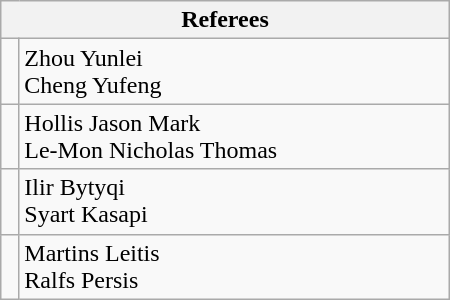<table class="wikitable" style="width:300px;">
<tr>
<th colspan=2>Referees</th>
</tr>
<tr>
<td align=left></td>
<td>Zhou Yunlei<br>Cheng Yufeng</td>
</tr>
<tr>
<td align=left></td>
<td>Hollis Jason Mark<br>Le-Mon Nicholas Thomas</td>
</tr>
<tr>
<td align=left></td>
<td>Ilir Bytyqi<br>Syart Kasapi</td>
</tr>
<tr>
<td align=left></td>
<td>Martins Leitis<br>Ralfs Persis</td>
</tr>
</table>
